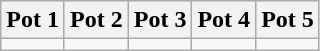<table class="wikitable">
<tr>
<th scope="col" style="width:20%;">Pot 1</th>
<th scope="col" style="width:20%;">Pot 2</th>
<th scope="col" style="width:20%;">Pot 3</th>
<th scope="col" style="width:20%;">Pot 4</th>
<th scope="col" style="width:20%;">Pot 5</th>
</tr>
<tr>
<td></td>
<td></td>
<td></td>
<td></td>
<td></td>
</tr>
</table>
